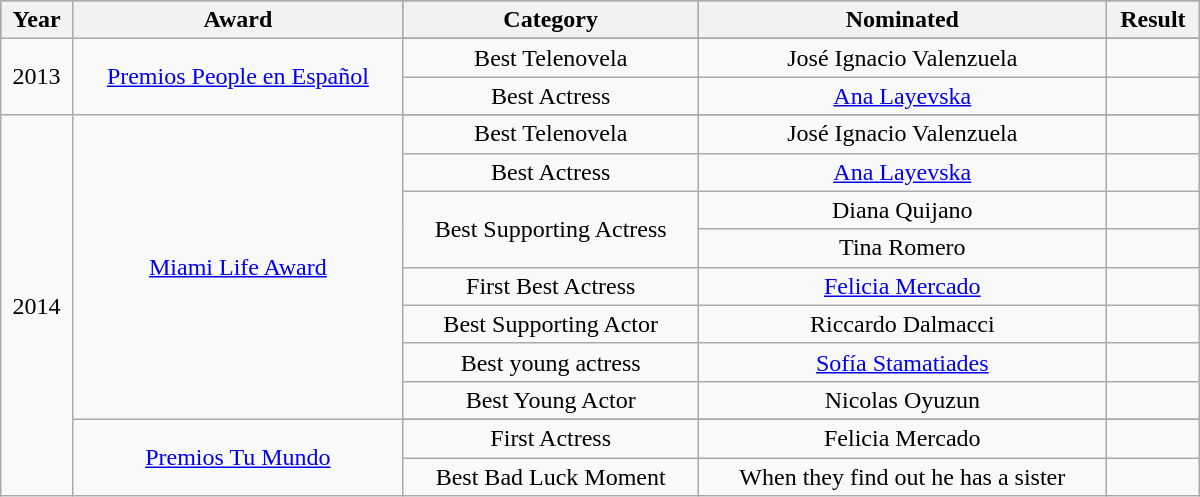<table class="wikitable" width=800px>
<tr style="background:#96c; text-align:center;">
<th>Year</th>
<th>Award</th>
<th>Category</th>
<th>Nominated</th>
<th>Result</th>
</tr>
<tr>
<td style="text-align: center; top" rowspan="3">2013</td>
<td style="text-align: center; top" rowspan="3"><a href='#'>Premios People en Español</a></td>
</tr>
<tr style="text-align: center; top">
<td>Best Telenovela</td>
<td>José Ignacio Valenzuela</td>
<td></td>
</tr>
<tr style="text-align: center; top">
<td>Best Actress</td>
<td><a href='#'>Ana Layevska</a></td>
<td></td>
</tr>
<tr style="text-align: center;">
<td style="text-align: center; top" rowspan="26">2014</td>
<td style="text-align: center; top" rowspan="9"><a href='#'>Miami Life Award</a></td>
</tr>
<tr style="text-align: center; top">
<td>Best Telenovela</td>
<td>José Ignacio Valenzuela</td>
<td></td>
</tr>
<tr style="text-align: center; top">
<td>Best Actress</td>
<td><a href='#'>Ana Layevska</a></td>
<td></td>
</tr>
<tr style="text-align: center; top">
<td rowspan="2">Best Supporting Actress</td>
<td>Diana Quijano</td>
<td></td>
</tr>
<tr style="text-align: center; top">
<td>Tina Romero</td>
<td></td>
</tr>
<tr style="text-align: center; top">
<td>First Best Actress</td>
<td><a href='#'>Felicia Mercado</a></td>
<td></td>
</tr>
<tr style="text-align: center; top">
<td>Best Supporting Actor</td>
<td>Riccardo Dalmacci</td>
<td></td>
</tr>
<tr style="text-align: center; top">
<td>Best young actress</td>
<td><a href='#'>Sofía Stamatiades</a></td>
<td></td>
</tr>
<tr style="text-align: center; top">
<td>Best Young Actor</td>
<td>Nicolas Oyuzun</td>
<td></td>
</tr>
<tr style="text-align: center;">
<td style="text-align: center; top" rowspan="25"><a href='#'>Premios Tu Mundo</a></td>
</tr>
<tr style="text-align: center; top">
<td rowspan="1">First Actress</td>
<td>Felicia Mercado</td>
<td></td>
</tr>
<tr style="text-align: center; top">
<td>Best Bad Luck Moment</td>
<td>When they find out he has a sister</td>
<td></td>
</tr>
</table>
